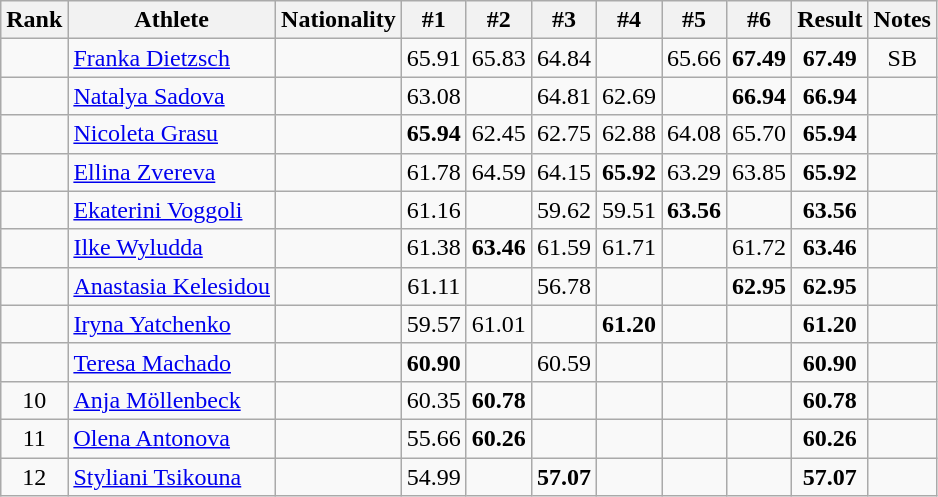<table class="wikitable sortable" style="text-align:center">
<tr>
<th>Rank</th>
<th>Athlete</th>
<th>Nationality</th>
<th>#1</th>
<th>#2</th>
<th>#3</th>
<th>#4</th>
<th>#5</th>
<th>#6</th>
<th>Result</th>
<th>Notes</th>
</tr>
<tr>
<td></td>
<td align="left"><a href='#'>Franka Dietzsch</a></td>
<td align=left></td>
<td>65.91</td>
<td>65.83</td>
<td>64.84</td>
<td></td>
<td>65.66</td>
<td><strong>67.49</strong></td>
<td><strong>67.49</strong></td>
<td>SB</td>
</tr>
<tr>
<td></td>
<td align="left"><a href='#'>Natalya Sadova</a></td>
<td align=left></td>
<td>63.08</td>
<td></td>
<td>64.81</td>
<td>62.69</td>
<td></td>
<td><strong>66.94</strong></td>
<td><strong>66.94</strong></td>
<td></td>
</tr>
<tr>
<td></td>
<td align="left"><a href='#'>Nicoleta Grasu</a></td>
<td align=left></td>
<td><strong>65.94</strong></td>
<td>62.45</td>
<td>62.75</td>
<td>62.88</td>
<td>64.08</td>
<td>65.70</td>
<td><strong>65.94</strong></td>
<td></td>
</tr>
<tr>
<td></td>
<td align="left"><a href='#'>Ellina Zvereva</a></td>
<td align=left></td>
<td>61.78</td>
<td>64.59</td>
<td>64.15</td>
<td><strong>65.92</strong></td>
<td>63.29</td>
<td>63.85</td>
<td><strong>65.92</strong></td>
<td></td>
</tr>
<tr>
<td></td>
<td align="left"><a href='#'>Ekaterini Voggoli</a></td>
<td align=left></td>
<td>61.16</td>
<td></td>
<td>59.62</td>
<td>59.51</td>
<td><strong>63.56</strong></td>
<td></td>
<td><strong>63.56</strong></td>
<td></td>
</tr>
<tr>
<td></td>
<td align="left"><a href='#'>Ilke Wyludda</a></td>
<td align=left></td>
<td>61.38</td>
<td><strong>63.46</strong></td>
<td>61.59</td>
<td>61.71</td>
<td></td>
<td>61.72</td>
<td><strong>63.46</strong></td>
<td></td>
</tr>
<tr>
<td></td>
<td align="left"><a href='#'>Anastasia Kelesidou</a></td>
<td align=left></td>
<td>61.11</td>
<td></td>
<td>56.78</td>
<td></td>
<td></td>
<td><strong>62.95</strong></td>
<td><strong>62.95</strong></td>
<td></td>
</tr>
<tr>
<td></td>
<td align="left"><a href='#'>Iryna Yatchenko</a></td>
<td align=left></td>
<td>59.57</td>
<td>61.01</td>
<td></td>
<td><strong>61.20</strong></td>
<td></td>
<td></td>
<td><strong>61.20</strong></td>
<td></td>
</tr>
<tr>
<td></td>
<td align="left"><a href='#'>Teresa Machado</a></td>
<td align=left></td>
<td><strong>60.90</strong></td>
<td></td>
<td>60.59</td>
<td></td>
<td></td>
<td></td>
<td><strong>60.90</strong></td>
<td></td>
</tr>
<tr>
<td>10</td>
<td align="left"><a href='#'>Anja Möllenbeck</a></td>
<td align=left></td>
<td>60.35</td>
<td><strong>60.78</strong></td>
<td></td>
<td></td>
<td></td>
<td></td>
<td><strong>60.78</strong></td>
<td></td>
</tr>
<tr>
<td>11</td>
<td align="left"><a href='#'>Olena Antonova</a></td>
<td align=left></td>
<td>55.66</td>
<td><strong>60.26</strong></td>
<td></td>
<td></td>
<td></td>
<td></td>
<td><strong>60.26</strong></td>
<td></td>
</tr>
<tr>
<td>12</td>
<td align="left"><a href='#'>Styliani Tsikouna</a></td>
<td align=left></td>
<td>54.99</td>
<td></td>
<td><strong>57.07</strong></td>
<td></td>
<td></td>
<td></td>
<td><strong>57.07</strong></td>
<td></td>
</tr>
</table>
